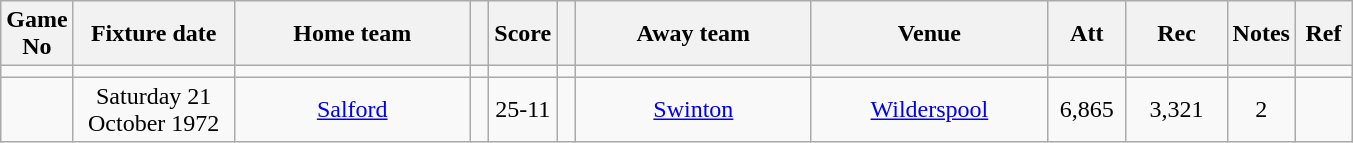<table class="wikitable" style="text-align:center;">
<tr>
<th width=20 abbr="No">Game No</th>
<th width=100 abbr="Date">Fixture date</th>
<th width=150 abbr="Home team">Home team</th>
<th width=5 abbr="space"></th>
<th width=20 abbr="Score">Score</th>
<th width=5 abbr="space"></th>
<th width=150 abbr="Away team">Away team</th>
<th width=150 abbr="Venue">Venue</th>
<th width=45 abbr="Att">Att</th>
<th width=60 abbr="Rec">Rec</th>
<th width=20 abbr="Notes">Notes</th>
<th width=30 abbr="Ref">Ref</th>
</tr>
<tr>
<td></td>
<td></td>
<td></td>
<td></td>
<td></td>
<td></td>
<td></td>
<td></td>
<td></td>
<td></td>
<td></td>
</tr>
<tr>
<td></td>
<td>Saturday 21 October 1972</td>
<td><a href='#'>Salford</a></td>
<td></td>
<td>25-11</td>
<td></td>
<td><a href='#'>Swinton</a></td>
<td><a href='#'>Wilderspool</a></td>
<td>6,865</td>
<td>3,321</td>
<td>2</td>
<td></td>
</tr>
</table>
